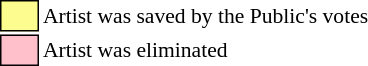<table class="toccolours"style="font-size: 90%; white-space: nowrap;">
<tr>
<td style="background:#fdfc8f; border:1px solid black;">      </td>
<td>Artist was saved by the Public's votes</td>
</tr>
<tr>
<td style="background:pink; border:1px solid black;">      </td>
<td>Artist was eliminated</td>
</tr>
</table>
